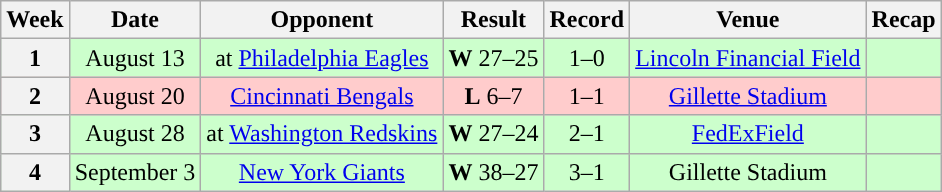<table class="wikitable" style="text-align:center">
<tr>
<th>Week</th>
<th>Date</th>
<th>Opponent</th>
<th>Result</th>
<th>Record</th>
<th>Venue</th>
<th>Recap</th>
</tr>
<tr style="background:#cfc;">
<th>1</th>
<td>August 13</td>
<td>at <a href='#'>Philadelphia Eagles</a></td>
<td><strong>W</strong> 27–25</td>
<td>1–0</td>
<td><a href='#'>Lincoln Financial Field</a></td>
<td></td>
</tr>
<tr style="background:#fcc;">
<th>2</th>
<td>August 20</td>
<td><a href='#'>Cincinnati Bengals</a></td>
<td><strong>L</strong> 6–7</td>
<td>1–1</td>
<td><a href='#'>Gillette Stadium</a></td>
<td></td>
</tr>
<tr style="background:#cfc;">
<th>3</th>
<td>August 28</td>
<td>at <a href='#'>Washington Redskins</a></td>
<td><strong>W</strong> 27–24</td>
<td style="text-align:center;">2–1</td>
<td><a href='#'>FedExField</a></td>
<td></td>
</tr>
<tr style="background:#cfc;">
<th>4</th>
<td>September 3</td>
<td><a href='#'>New York Giants</a></td>
<td><strong>W</strong> 38–27</td>
<td style="text-align:center;">3–1</td>
<td>Gillette Stadium</td>
<td></td>
</tr>
</table>
